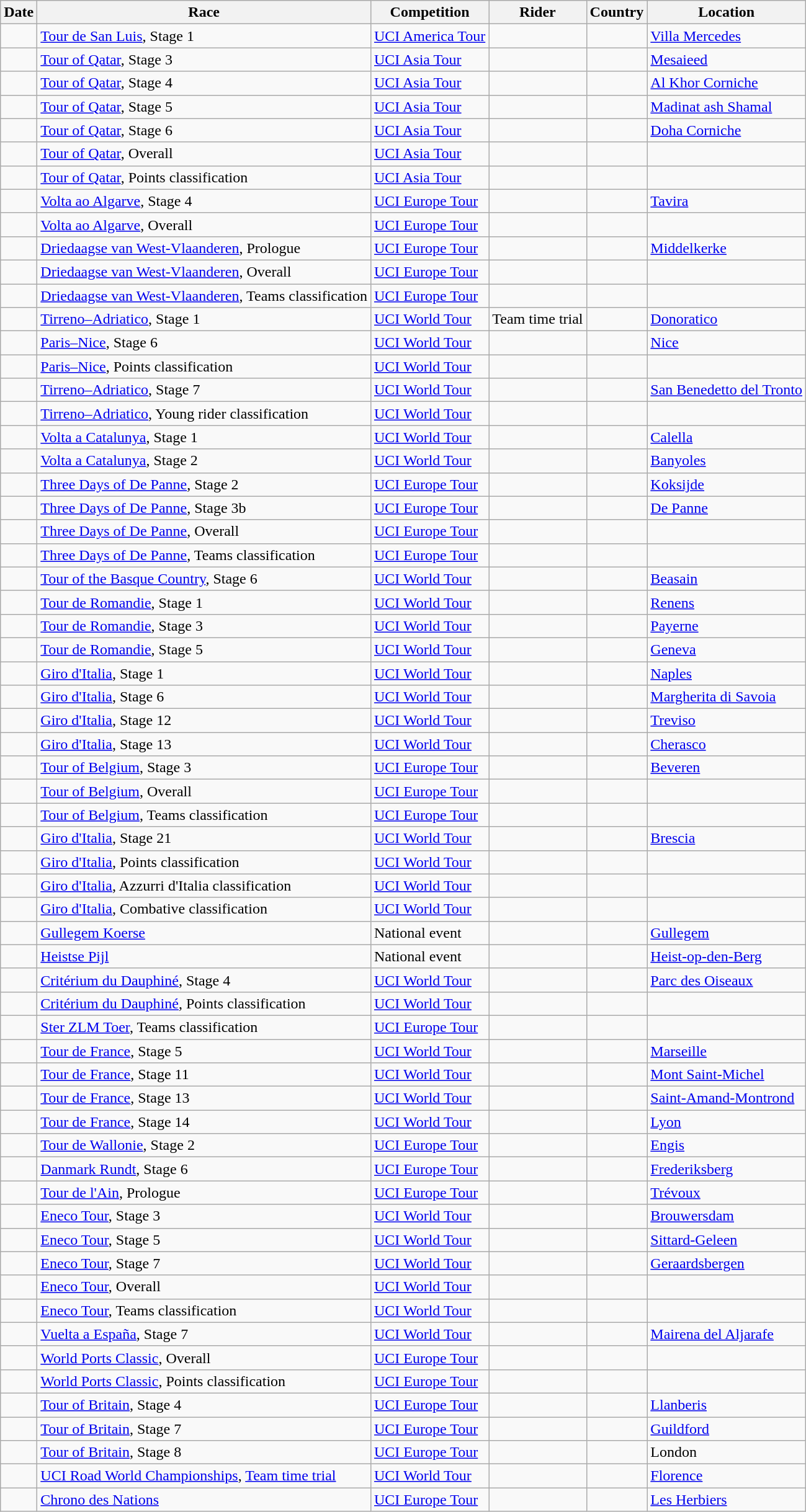<table class="wikitable sortable">
<tr>
<th>Date</th>
<th>Race</th>
<th>Competition</th>
<th>Rider</th>
<th>Country</th>
<th>Location</th>
</tr>
<tr>
<td></td>
<td><a href='#'>Tour de San Luis</a>, Stage 1</td>
<td><a href='#'>UCI America Tour</a></td>
<td></td>
<td></td>
<td><a href='#'>Villa Mercedes</a></td>
</tr>
<tr>
<td></td>
<td><a href='#'>Tour of Qatar</a>, Stage 3</td>
<td><a href='#'>UCI Asia Tour</a></td>
<td></td>
<td></td>
<td><a href='#'>Mesaieed</a></td>
</tr>
<tr>
<td></td>
<td><a href='#'>Tour of Qatar</a>, Stage 4</td>
<td><a href='#'>UCI Asia Tour</a></td>
<td></td>
<td></td>
<td><a href='#'>Al Khor Corniche</a></td>
</tr>
<tr>
<td></td>
<td><a href='#'>Tour of Qatar</a>, Stage 5</td>
<td><a href='#'>UCI Asia Tour</a></td>
<td></td>
<td></td>
<td><a href='#'>Madinat ash Shamal</a></td>
</tr>
<tr>
<td></td>
<td><a href='#'>Tour of Qatar</a>, Stage 6</td>
<td><a href='#'>UCI Asia Tour</a></td>
<td></td>
<td></td>
<td><a href='#'>Doha Corniche</a></td>
</tr>
<tr>
<td></td>
<td><a href='#'>Tour of Qatar</a>, Overall</td>
<td><a href='#'>UCI Asia Tour</a></td>
<td></td>
<td></td>
<td></td>
</tr>
<tr>
<td></td>
<td><a href='#'>Tour of Qatar</a>, Points classification</td>
<td><a href='#'>UCI Asia Tour</a></td>
<td></td>
<td></td>
<td></td>
</tr>
<tr>
<td></td>
<td><a href='#'>Volta ao Algarve</a>, Stage 4</td>
<td><a href='#'>UCI Europe Tour</a></td>
<td></td>
<td></td>
<td><a href='#'>Tavira</a></td>
</tr>
<tr>
<td></td>
<td><a href='#'>Volta ao Algarve</a>, Overall</td>
<td><a href='#'>UCI Europe Tour</a></td>
<td></td>
<td></td>
<td></td>
</tr>
<tr>
<td></td>
<td><a href='#'>Driedaagse van West-Vlaanderen</a>, Prologue</td>
<td><a href='#'>UCI Europe Tour</a></td>
<td></td>
<td></td>
<td><a href='#'>Middelkerke</a></td>
</tr>
<tr>
<td></td>
<td><a href='#'>Driedaagse van West-Vlaanderen</a>, Overall</td>
<td><a href='#'>UCI Europe Tour</a></td>
<td></td>
<td></td>
<td></td>
</tr>
<tr>
<td></td>
<td><a href='#'>Driedaagse van West-Vlaanderen</a>, Teams classification</td>
<td><a href='#'>UCI Europe Tour</a></td>
<td align="center"></td>
<td></td>
<td></td>
</tr>
<tr>
<td></td>
<td><a href='#'>Tirreno–Adriatico</a>, Stage 1</td>
<td><a href='#'>UCI World Tour</a></td>
<td>Team time trial</td>
<td></td>
<td><a href='#'>Donoratico</a></td>
</tr>
<tr>
<td></td>
<td><a href='#'>Paris–Nice</a>, Stage 6</td>
<td><a href='#'>UCI World Tour</a></td>
<td></td>
<td></td>
<td><a href='#'>Nice</a></td>
</tr>
<tr>
<td></td>
<td><a href='#'>Paris–Nice</a>, Points classification</td>
<td><a href='#'>UCI World Tour</a></td>
<td></td>
<td></td>
<td></td>
</tr>
<tr>
<td></td>
<td><a href='#'>Tirreno–Adriatico</a>, Stage 7</td>
<td><a href='#'>UCI World Tour</a></td>
<td></td>
<td></td>
<td><a href='#'>San Benedetto del Tronto</a></td>
</tr>
<tr>
<td></td>
<td><a href='#'>Tirreno–Adriatico</a>, Young rider classification</td>
<td><a href='#'>UCI World Tour</a></td>
<td></td>
<td></td>
<td></td>
</tr>
<tr>
<td></td>
<td><a href='#'>Volta a Catalunya</a>, Stage 1</td>
<td><a href='#'>UCI World Tour</a></td>
<td></td>
<td></td>
<td><a href='#'>Calella</a></td>
</tr>
<tr>
<td></td>
<td><a href='#'>Volta a Catalunya</a>, Stage 2</td>
<td><a href='#'>UCI World Tour</a></td>
<td></td>
<td></td>
<td><a href='#'>Banyoles</a></td>
</tr>
<tr>
<td></td>
<td><a href='#'>Three Days of De Panne</a>, Stage 2</td>
<td><a href='#'>UCI Europe Tour</a></td>
<td></td>
<td></td>
<td><a href='#'>Koksijde</a></td>
</tr>
<tr>
<td></td>
<td><a href='#'>Three Days of De Panne</a>, Stage 3b</td>
<td><a href='#'>UCI Europe Tour</a></td>
<td></td>
<td></td>
<td><a href='#'>De Panne</a></td>
</tr>
<tr>
<td></td>
<td><a href='#'>Three Days of De Panne</a>, Overall</td>
<td><a href='#'>UCI Europe Tour</a></td>
<td></td>
<td></td>
<td></td>
</tr>
<tr>
<td></td>
<td><a href='#'>Three Days of De Panne</a>, Teams classification</td>
<td><a href='#'>UCI Europe Tour</a></td>
<td align="center"></td>
<td></td>
<td></td>
</tr>
<tr>
<td></td>
<td><a href='#'>Tour of the Basque Country</a>, Stage 6</td>
<td><a href='#'>UCI World Tour</a></td>
<td></td>
<td></td>
<td><a href='#'>Beasain</a></td>
</tr>
<tr>
<td></td>
<td><a href='#'>Tour de Romandie</a>, Stage 1</td>
<td><a href='#'>UCI World Tour</a></td>
<td></td>
<td></td>
<td><a href='#'>Renens</a></td>
</tr>
<tr>
<td></td>
<td><a href='#'>Tour de Romandie</a>, Stage 3</td>
<td><a href='#'>UCI World Tour</a></td>
<td></td>
<td></td>
<td><a href='#'>Payerne</a></td>
</tr>
<tr>
<td></td>
<td><a href='#'>Tour de Romandie</a>, Stage 5</td>
<td><a href='#'>UCI World Tour</a></td>
<td></td>
<td></td>
<td><a href='#'>Geneva</a></td>
</tr>
<tr>
<td></td>
<td><a href='#'>Giro d'Italia</a>, Stage 1</td>
<td><a href='#'>UCI World Tour</a></td>
<td></td>
<td></td>
<td><a href='#'>Naples</a></td>
</tr>
<tr>
<td></td>
<td><a href='#'>Giro d'Italia</a>, Stage 6</td>
<td><a href='#'>UCI World Tour</a></td>
<td></td>
<td></td>
<td><a href='#'>Margherita di Savoia</a></td>
</tr>
<tr>
<td></td>
<td><a href='#'>Giro d'Italia</a>, Stage 12</td>
<td><a href='#'>UCI World Tour</a></td>
<td></td>
<td></td>
<td><a href='#'>Treviso</a></td>
</tr>
<tr>
<td></td>
<td><a href='#'>Giro d'Italia</a>, Stage 13</td>
<td><a href='#'>UCI World Tour</a></td>
<td></td>
<td></td>
<td><a href='#'>Cherasco</a></td>
</tr>
<tr>
<td></td>
<td><a href='#'>Tour of Belgium</a>, Stage 3</td>
<td><a href='#'>UCI Europe Tour</a></td>
<td></td>
<td></td>
<td><a href='#'>Beveren</a></td>
</tr>
<tr>
<td></td>
<td><a href='#'>Tour of Belgium</a>, Overall</td>
<td><a href='#'>UCI Europe Tour</a></td>
<td></td>
<td></td>
<td></td>
</tr>
<tr>
<td></td>
<td><a href='#'>Tour of Belgium</a>, Teams classification</td>
<td><a href='#'>UCI Europe Tour</a></td>
<td align="center"></td>
<td></td>
<td></td>
</tr>
<tr>
<td></td>
<td><a href='#'>Giro d'Italia</a>, Stage 21</td>
<td><a href='#'>UCI World Tour</a></td>
<td></td>
<td></td>
<td><a href='#'>Brescia</a></td>
</tr>
<tr>
<td></td>
<td><a href='#'>Giro d'Italia</a>, Points classification</td>
<td><a href='#'>UCI World Tour</a></td>
<td></td>
<td></td>
<td></td>
</tr>
<tr>
<td></td>
<td><a href='#'>Giro d'Italia</a>, Azzurri d'Italia classification</td>
<td><a href='#'>UCI World Tour</a></td>
<td></td>
<td></td>
<td></td>
</tr>
<tr>
<td></td>
<td><a href='#'>Giro d'Italia</a>, Combative classification</td>
<td><a href='#'>UCI World Tour</a></td>
<td></td>
<td></td>
<td></td>
</tr>
<tr>
<td></td>
<td><a href='#'>Gullegem Koerse</a></td>
<td>National event</td>
<td></td>
<td></td>
<td><a href='#'>Gullegem</a></td>
</tr>
<tr>
<td></td>
<td><a href='#'>Heistse Pijl</a></td>
<td>National event</td>
<td></td>
<td></td>
<td><a href='#'>Heist-op-den-Berg</a></td>
</tr>
<tr>
<td></td>
<td><a href='#'>Critérium du Dauphiné</a>, Stage 4</td>
<td><a href='#'>UCI World Tour</a></td>
<td></td>
<td></td>
<td><a href='#'>Parc des Oiseaux</a></td>
</tr>
<tr>
<td></td>
<td><a href='#'>Critérium du Dauphiné</a>, Points classification</td>
<td><a href='#'>UCI World Tour</a></td>
<td></td>
<td></td>
<td></td>
</tr>
<tr>
<td></td>
<td><a href='#'>Ster ZLM Toer</a>, Teams classification</td>
<td><a href='#'>UCI Europe Tour</a></td>
<td align="center"></td>
<td></td>
<td></td>
</tr>
<tr>
<td></td>
<td><a href='#'>Tour de France</a>, Stage 5</td>
<td><a href='#'>UCI World Tour</a></td>
<td></td>
<td></td>
<td><a href='#'>Marseille</a></td>
</tr>
<tr>
<td></td>
<td><a href='#'>Tour de France</a>, Stage 11</td>
<td><a href='#'>UCI World Tour</a></td>
<td></td>
<td></td>
<td><a href='#'>Mont Saint-Michel</a></td>
</tr>
<tr>
<td></td>
<td><a href='#'>Tour de France</a>, Stage 13</td>
<td><a href='#'>UCI World Tour</a></td>
<td></td>
<td></td>
<td><a href='#'>Saint-Amand-Montrond</a></td>
</tr>
<tr>
<td></td>
<td><a href='#'>Tour de France</a>, Stage 14</td>
<td><a href='#'>UCI World Tour</a></td>
<td></td>
<td></td>
<td><a href='#'>Lyon</a></td>
</tr>
<tr>
<td></td>
<td><a href='#'>Tour de Wallonie</a>, Stage 2</td>
<td><a href='#'>UCI Europe Tour</a></td>
<td></td>
<td></td>
<td><a href='#'>Engis</a></td>
</tr>
<tr>
<td></td>
<td><a href='#'>Danmark Rundt</a>, Stage 6</td>
<td><a href='#'>UCI Europe Tour</a></td>
<td></td>
<td></td>
<td><a href='#'>Frederiksberg</a></td>
</tr>
<tr>
<td></td>
<td><a href='#'>Tour de l'Ain</a>, Prologue</td>
<td><a href='#'>UCI Europe Tour</a></td>
<td></td>
<td></td>
<td><a href='#'>Trévoux</a></td>
</tr>
<tr>
<td></td>
<td><a href='#'>Eneco Tour</a>, Stage 3</td>
<td><a href='#'>UCI World Tour</a></td>
<td></td>
<td></td>
<td><a href='#'>Brouwersdam</a></td>
</tr>
<tr>
<td></td>
<td><a href='#'>Eneco Tour</a>, Stage 5</td>
<td><a href='#'>UCI World Tour</a></td>
<td></td>
<td></td>
<td><a href='#'>Sittard-Geleen</a></td>
</tr>
<tr>
<td></td>
<td><a href='#'>Eneco Tour</a>, Stage 7</td>
<td><a href='#'>UCI World Tour</a></td>
<td></td>
<td></td>
<td><a href='#'>Geraardsbergen</a></td>
</tr>
<tr>
<td></td>
<td><a href='#'>Eneco Tour</a>, Overall</td>
<td><a href='#'>UCI World Tour</a></td>
<td></td>
<td align="center"></td>
<td></td>
</tr>
<tr>
<td></td>
<td><a href='#'>Eneco Tour</a>, Teams classification</td>
<td><a href='#'>UCI World Tour</a></td>
<td align="center"></td>
<td align="center"></td>
<td></td>
</tr>
<tr>
<td></td>
<td><a href='#'>Vuelta a España</a>, Stage 7</td>
<td><a href='#'>UCI World Tour</a></td>
<td></td>
<td></td>
<td><a href='#'>Mairena del Aljarafe</a></td>
</tr>
<tr>
<td></td>
<td><a href='#'>World Ports Classic</a>, Overall</td>
<td><a href='#'>UCI Europe Tour</a></td>
<td></td>
<td align="center"></td>
<td></td>
</tr>
<tr>
<td></td>
<td><a href='#'>World Ports Classic</a>, Points classification</td>
<td><a href='#'>UCI Europe Tour</a></td>
<td></td>
<td align="center"></td>
<td></td>
</tr>
<tr>
<td></td>
<td><a href='#'>Tour of Britain</a>, Stage 4</td>
<td><a href='#'>UCI Europe Tour</a></td>
<td></td>
<td></td>
<td><a href='#'>Llanberis</a></td>
</tr>
<tr>
<td></td>
<td><a href='#'>Tour of Britain</a>, Stage 7</td>
<td><a href='#'>UCI Europe Tour</a></td>
<td></td>
<td></td>
<td><a href='#'>Guildford</a></td>
</tr>
<tr>
<td></td>
<td><a href='#'>Tour of Britain</a>, Stage 8</td>
<td><a href='#'>UCI Europe Tour</a></td>
<td></td>
<td></td>
<td>London</td>
</tr>
<tr>
<td></td>
<td><a href='#'>UCI Road World Championships</a>, <a href='#'>Team time trial</a></td>
<td><a href='#'>UCI World Tour</a></td>
<td align="center"></td>
<td></td>
<td><a href='#'>Florence</a></td>
</tr>
<tr>
<td></td>
<td><a href='#'>Chrono des Nations</a></td>
<td><a href='#'>UCI Europe Tour</a></td>
<td></td>
<td></td>
<td><a href='#'>Les Herbiers</a></td>
</tr>
</table>
